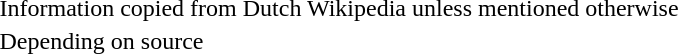<table style="margin: 1em;">
<tr>
<td> Information copied from Dutch Wikipedia unless mentioned otherwise</td>
</tr>
<tr>
<td> Depending on source</td>
</tr>
</table>
